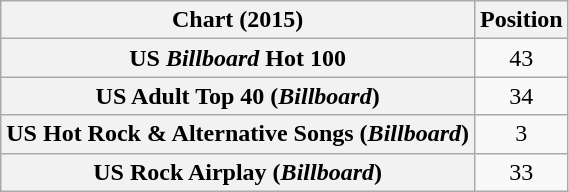<table class="wikitable sortable plainrowheaders" style="text-align:center;">
<tr>
<th scope="col">Chart (2015)</th>
<th scope="col">Position</th>
</tr>
<tr>
<th scope="row">US <em>Billboard</em> Hot 100</th>
<td>43</td>
</tr>
<tr>
<th scope="row">US Adult Top 40 (<em>Billboard</em>)</th>
<td>34</td>
</tr>
<tr>
<th scope="row">US Hot Rock & Alternative Songs (<em>Billboard</em>)</th>
<td>3</td>
</tr>
<tr>
<th scope="row">US Rock Airplay (<em>Billboard</em>)</th>
<td>33</td>
</tr>
</table>
